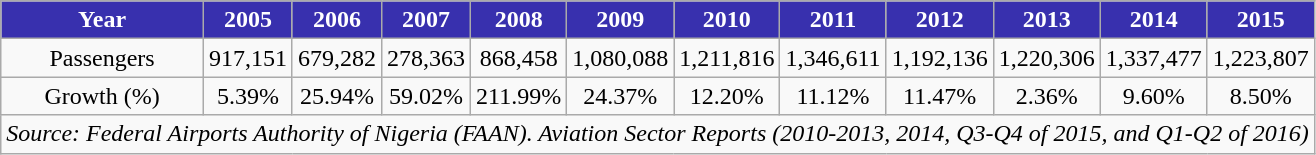<table class="sortable wikitable toccolours" style="text-align:center">
<tr>
<th style="background:#3830AE;color:white">Year</th>
<th style="background:#3830AE;color:white; width:50px">2005</th>
<th style="background:#3830AE;color:white; width:50px">2006</th>
<th style="background:#3830AE;color:white; width:50px">2007</th>
<th style="background:#3830AE;color:white; width:50px">2008</th>
<th style="background:#3830AE;color:white; width:50px">2009</th>
<th style="background:#3830AE;color:white; width:50px">2010</th>
<th style="background:#3830AE;color:white; width:50px">2011</th>
<th style="background:#3830AE;color:white; width:50px">2012</th>
<th style="background:#3830AE;color:white; width:50px">2013</th>
<th style="background:#3830AE;color:white; width:50px">2014</th>
<th style="background:#3830AE;color:white; width:50px">2015</th>
</tr>
<tr>
<td>Passengers</td>
<td>917,151</td>
<td>679,282</td>
<td>278,363</td>
<td>868,458</td>
<td>1,080,088</td>
<td>1,211,816</td>
<td>1,346,611</td>
<td>1,192,136</td>
<td>1,220,306</td>
<td>1,337,477</td>
<td>1,223,807</td>
</tr>
<tr>
<td>Growth (%)</td>
<td>  5.39%</td>
<td> 25.94%</td>
<td> 59.02%</td>
<td>211.99%</td>
<td> 24.37%</td>
<td> 12.20%</td>
<td> 11.12%</td>
<td> 11.47%</td>
<td>  2.36%</td>
<td>  9.60%</td>
<td>  8.50%</td>
</tr>
<tr>
<td colspan="12" style="text-align:left;"><em>Source: Federal Airports Authority of Nigeria (FAAN). Aviation Sector Reports (2010-2013, 2014, Q3-Q4 of 2015, and Q1-Q2 of 2016)</em></td>
</tr>
</table>
